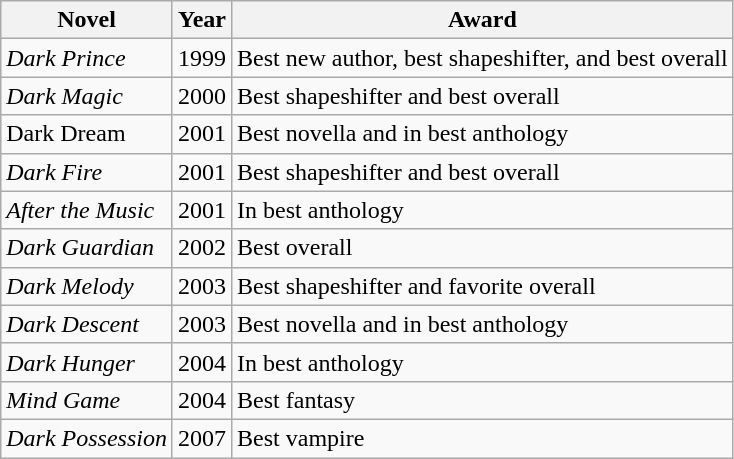<table class="wikitable sortable mw-collapsible">
<tr>
<th>Novel</th>
<th>Year</th>
<th>Award</th>
</tr>
<tr>
<td><em>Dark Prince</em></td>
<td>1999</td>
<td>Best new author, best shapeshifter, and best overall</td>
</tr>
<tr>
<td><em>Dark Magic</em></td>
<td>2000</td>
<td>Best shapeshifter and best overall</td>
</tr>
<tr>
<td>Dark Dream</td>
<td>2001</td>
<td>Best novella and in best anthology</td>
</tr>
<tr>
<td><em>Dark Fire</em></td>
<td>2001</td>
<td>Best shapeshifter and best overall</td>
</tr>
<tr>
<td><em>After the Music</em></td>
<td>2001</td>
<td>In best anthology</td>
</tr>
<tr>
<td><em>Dark Guardian</em></td>
<td>2002</td>
<td>Best overall</td>
</tr>
<tr>
<td><em>Dark Melody</em></td>
<td>2003</td>
<td>Best shapeshifter and favorite overall</td>
</tr>
<tr>
<td><em>Dark Descent</em></td>
<td>2003</td>
<td>Best novella and in best anthology</td>
</tr>
<tr>
<td><em>Dark Hunger</em></td>
<td>2004</td>
<td>In best anthology</td>
</tr>
<tr>
<td><em>Mind Game</em></td>
<td>2004</td>
<td>Best fantasy</td>
</tr>
<tr>
<td><em>Dark Possession</em></td>
<td>2007</td>
<td>Best vampire</td>
</tr>
</table>
